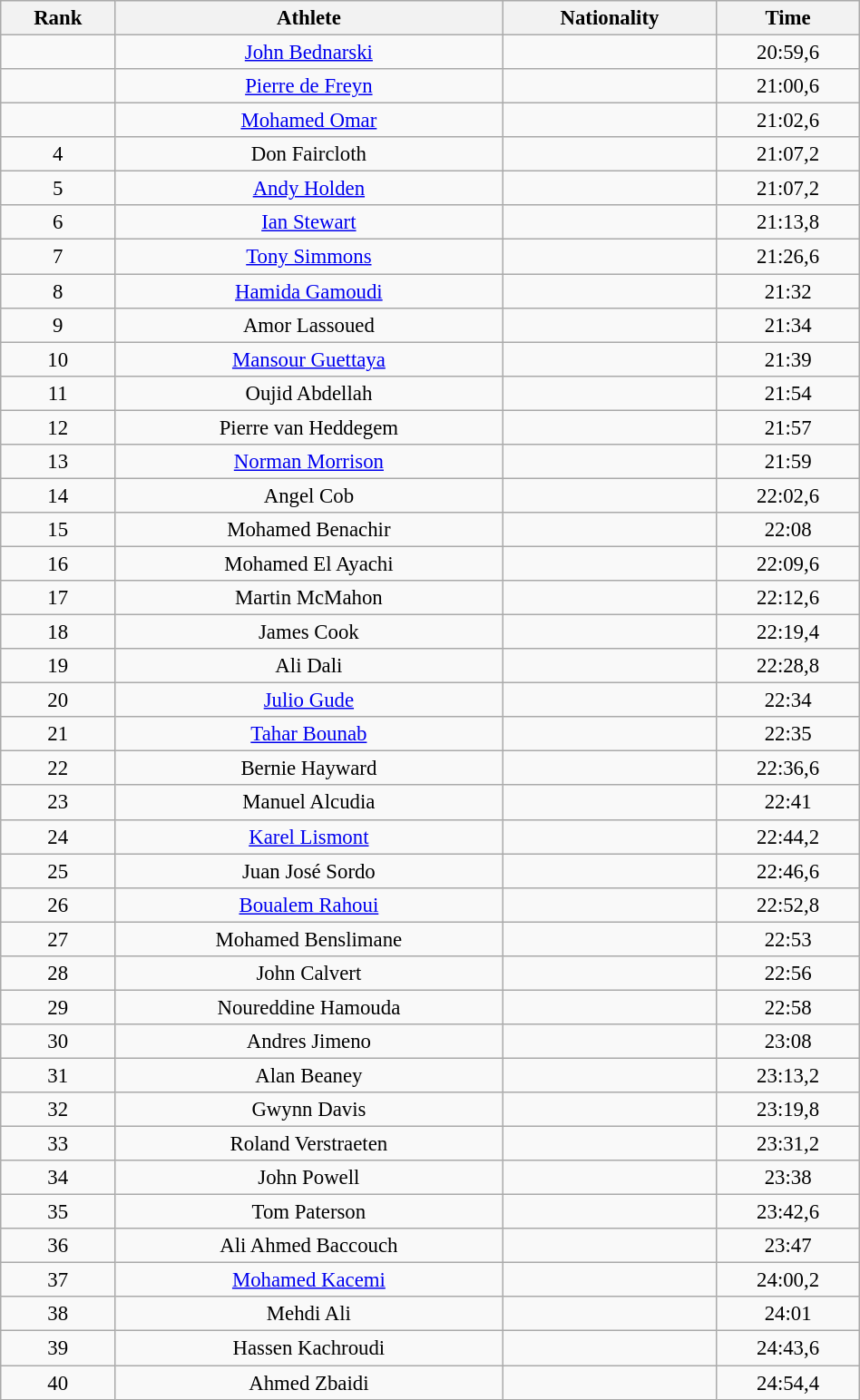<table class="wikitable sortable" style=" text-align:center; font-size:95%;" width="50%">
<tr>
<th>Rank</th>
<th>Athlete</th>
<th>Nationality</th>
<th>Time</th>
</tr>
<tr>
<td align=center></td>
<td><a href='#'>John Bednarski</a></td>
<td></td>
<td>20:59,6</td>
</tr>
<tr>
<td align=center></td>
<td><a href='#'>Pierre de Freyn</a></td>
<td></td>
<td>21:00,6</td>
</tr>
<tr>
<td align=center></td>
<td><a href='#'>Mohamed Omar</a></td>
<td></td>
<td>21:02,6</td>
</tr>
<tr>
<td align=center>4</td>
<td>Don Faircloth</td>
<td></td>
<td>21:07,2</td>
</tr>
<tr>
<td align=center>5</td>
<td><a href='#'>Andy Holden</a></td>
<td></td>
<td>21:07,2</td>
</tr>
<tr>
<td align=center>6</td>
<td><a href='#'>Ian Stewart</a></td>
<td></td>
<td>21:13,8</td>
</tr>
<tr>
<td align=center>7</td>
<td><a href='#'>Tony Simmons</a></td>
<td></td>
<td>21:26,6</td>
</tr>
<tr>
<td align=center>8</td>
<td><a href='#'>Hamida Gamoudi</a></td>
<td></td>
<td>21:32</td>
</tr>
<tr>
<td align=center>9</td>
<td>Amor Lassoued</td>
<td></td>
<td>21:34</td>
</tr>
<tr>
<td align=center>10</td>
<td><a href='#'>Mansour Guettaya</a></td>
<td></td>
<td>21:39</td>
</tr>
<tr>
<td align=center>11</td>
<td>Oujid Abdellah</td>
<td></td>
<td>21:54</td>
</tr>
<tr>
<td align=center>12</td>
<td>Pierre van Heddegem</td>
<td></td>
<td>21:57</td>
</tr>
<tr>
<td align=center>13</td>
<td><a href='#'>Norman Morrison</a></td>
<td></td>
<td>21:59</td>
</tr>
<tr>
<td align=center>14</td>
<td>Angel Cob</td>
<td></td>
<td>22:02,6</td>
</tr>
<tr>
<td align=center>15</td>
<td>Mohamed Benachir</td>
<td></td>
<td>22:08</td>
</tr>
<tr>
<td align=center>16</td>
<td>Mohamed El Ayachi</td>
<td></td>
<td>22:09,6</td>
</tr>
<tr>
<td align=center>17</td>
<td>Martin McMahon</td>
<td></td>
<td>22:12,6</td>
</tr>
<tr>
<td align=center>18</td>
<td>James Cook</td>
<td></td>
<td>22:19,4</td>
</tr>
<tr>
<td align=center>19</td>
<td>Ali Dali</td>
<td></td>
<td>22:28,8</td>
</tr>
<tr>
<td align=center>20</td>
<td><a href='#'>Julio Gude</a></td>
<td></td>
<td>22:34</td>
</tr>
<tr>
<td align=center>21</td>
<td><a href='#'>Tahar Bounab</a></td>
<td></td>
<td>22:35</td>
</tr>
<tr>
<td align=center>22</td>
<td>Bernie Hayward</td>
<td></td>
<td>22:36,6</td>
</tr>
<tr>
<td align=center>23</td>
<td>Manuel Alcudia</td>
<td></td>
<td>22:41</td>
</tr>
<tr>
<td align=center>24</td>
<td><a href='#'>Karel Lismont</a></td>
<td></td>
<td>22:44,2</td>
</tr>
<tr>
<td align=center>25</td>
<td>Juan José Sordo</td>
<td></td>
<td>22:46,6</td>
</tr>
<tr>
<td align=center>26</td>
<td><a href='#'>Boualem Rahoui</a></td>
<td></td>
<td>22:52,8</td>
</tr>
<tr>
<td align=center>27</td>
<td>Mohamed Benslimane</td>
<td></td>
<td>22:53</td>
</tr>
<tr>
<td align=center>28</td>
<td>John Calvert</td>
<td></td>
<td>22:56</td>
</tr>
<tr>
<td align=center>29</td>
<td>Noureddine Hamouda</td>
<td></td>
<td>22:58</td>
</tr>
<tr>
<td align=center>30</td>
<td>Andres Jimeno</td>
<td></td>
<td>23:08</td>
</tr>
<tr>
<td align=center>31</td>
<td>Alan Beaney</td>
<td></td>
<td>23:13,2</td>
</tr>
<tr>
<td align=center>32</td>
<td>Gwynn Davis</td>
<td></td>
<td>23:19,8</td>
</tr>
<tr>
<td align=center>33</td>
<td>Roland Verstraeten</td>
<td></td>
<td>23:31,2</td>
</tr>
<tr>
<td align=center>34</td>
<td>John Powell</td>
<td></td>
<td>23:38</td>
</tr>
<tr>
<td align=center>35</td>
<td>Tom Paterson</td>
<td></td>
<td>23:42,6</td>
</tr>
<tr>
<td align=center>36</td>
<td>Ali Ahmed Baccouch</td>
<td></td>
<td>23:47</td>
</tr>
<tr>
<td align=center>37</td>
<td><a href='#'>Mohamed Kacemi</a></td>
<td></td>
<td>24:00,2</td>
</tr>
<tr>
<td align=center>38</td>
<td>Mehdi Ali</td>
<td></td>
<td>24:01</td>
</tr>
<tr>
<td align=center>39</td>
<td>Hassen Kachroudi</td>
<td></td>
<td>24:43,6</td>
</tr>
<tr>
<td align=center>40</td>
<td>Ahmed Zbaidi</td>
<td></td>
<td>24:54,4</td>
</tr>
</table>
